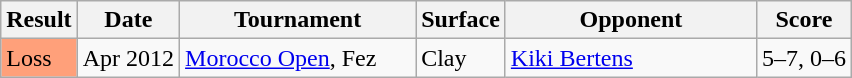<table class="sortable wikitable">
<tr>
<th>Result</th>
<th>Date</th>
<th width=150>Tournament</th>
<th>Surface</th>
<th width=160>Opponent</th>
<th class="unsortable">Score</th>
</tr>
<tr>
<td style="background:#ffa07a;">Loss</td>
<td>Apr 2012</td>
<td><a href='#'>Morocco Open</a>, Fez</td>
<td>Clay</td>
<td> <a href='#'>Kiki Bertens</a></td>
<td>5–7, 0–6</td>
</tr>
</table>
